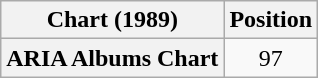<table class="wikitable sortable plainrowheaders" style="text-align:center">
<tr>
<th scope="col">Chart (1989)</th>
<th scope="col">Position</th>
</tr>
<tr>
<th scope="row">ARIA Albums Chart</th>
<td>97</td>
</tr>
</table>
